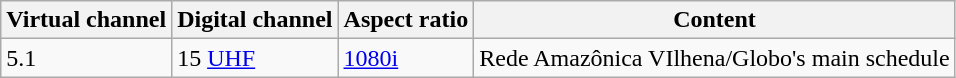<table class = "wikitable">
<tr>
<th>Virtual channel</th>
<th>Digital channel</th>
<th>Aspect ratio</th>
<th>Content</th>
</tr>
<tr>
<td>5.1</td>
<td>15 <a href='#'>UHF</a></td>
<td><a href='#'>1080i</a></td>
<td>Rede Amazônica VIlhena/Globo's main schedule</td>
</tr>
</table>
